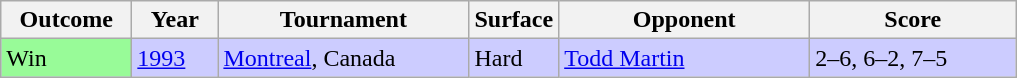<table class="sortable wikitable">
<tr>
<th width="80">Outcome</th>
<th width="50">Year</th>
<th width="160">Tournament</th>
<th width="50">Surface</th>
<th width="160">Opponent</th>
<th width="130">Score</th>
</tr>
<tr bgcolor=ccccff>
<td style="background:#98fb98;">Win</td>
<td><a href='#'>1993</a></td>
<td><a href='#'>Montreal</a>, Canada</td>
<td>Hard</td>
<td> <a href='#'>Todd Martin</a></td>
<td>2–6, 6–2, 7–5</td>
</tr>
</table>
